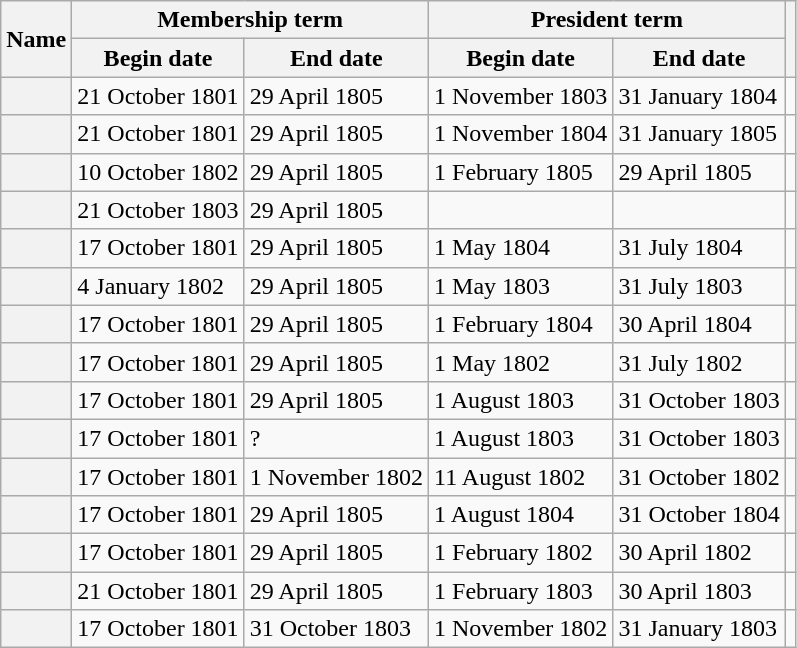<table class="wikitable sortable plainrowheaders">
<tr>
<th scope="col" rowspan="2">Name</th>
<th scope="col" colspan="2">Membership term</th>
<th scope="col" colspan="2">President term</th>
<th scope="col" rowspan="2" class="unsortable"></th>
</tr>
<tr>
<th>Begin date</th>
<th>End date</th>
<th>Begin date</th>
<th>End date</th>
</tr>
<tr>
<th scope="row"></th>
<td>21 October 1801</td>
<td>29 April 1805</td>
<td>1 November 1803</td>
<td>31 January 1804</td>
<td></td>
</tr>
<tr>
<th scope="row"></th>
<td>21 October 1801</td>
<td>29 April 1805</td>
<td>1 November 1804</td>
<td>31 January 1805</td>
<td></td>
</tr>
<tr>
<th scope="row"></th>
<td>10 October 1802</td>
<td>29 April 1805</td>
<td>1 February 1805</td>
<td>29 April 1805</td>
<td></td>
</tr>
<tr>
<th scope="row"></th>
<td>21 October 1803</td>
<td>29 April 1805</td>
<td></td>
<td></td>
<td></td>
</tr>
<tr>
<th scope="row"></th>
<td>17 October 1801</td>
<td>29 April 1805</td>
<td>1 May 1804</td>
<td>31 July 1804</td>
<td></td>
</tr>
<tr>
<th scope="row"></th>
<td>4 January 1802</td>
<td>29 April 1805</td>
<td>1 May 1803</td>
<td>31 July 1803</td>
<td></td>
</tr>
<tr>
<th scope="row"></th>
<td>17 October 1801</td>
<td>29 April 1805</td>
<td>1 February 1804</td>
<td>30 April 1804</td>
<td></td>
</tr>
<tr>
<th scope="row"></th>
<td>17 October 1801</td>
<td>29 April 1805</td>
<td>1 May 1802</td>
<td>31 July 1802</td>
<td></td>
</tr>
<tr>
<th scope="row"></th>
<td>17 October 1801</td>
<td>29 April 1805</td>
<td>1 August 1803</td>
<td>31 October 1803</td>
<td></td>
</tr>
<tr>
<th scope="row"></th>
<td>17 October 1801</td>
<td>?</td>
<td>1 August 1803</td>
<td>31 October 1803</td>
<td></td>
</tr>
<tr>
<th scope="row"></th>
<td>17 October 1801</td>
<td>1 November 1802</td>
<td>11 August 1802</td>
<td>31 October 1802</td>
<td></td>
</tr>
<tr>
<th scope="row"></th>
<td>17 October 1801</td>
<td>29 April 1805</td>
<td>1 August 1804</td>
<td>31 October 1804</td>
<td></td>
</tr>
<tr>
<th scope="row"></th>
<td>17 October 1801</td>
<td>29 April 1805</td>
<td>1 February 1802</td>
<td>30 April 1802</td>
<td></td>
</tr>
<tr>
<th scope="row"></th>
<td>21 October 1801</td>
<td>29 April 1805</td>
<td>1 February 1803</td>
<td>30 April 1803</td>
<td></td>
</tr>
<tr>
<th scope="row"></th>
<td>17 October 1801</td>
<td>31 October 1803</td>
<td>1 November 1802</td>
<td>31 January 1803</td>
<td></td>
</tr>
</table>
